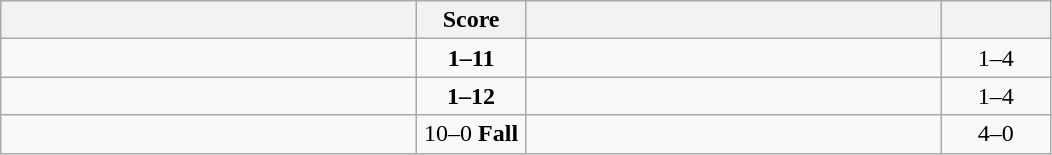<table class="wikitable" style="text-align: center; ">
<tr>
<th align="right" width="270"></th>
<th width="65">Score</th>
<th align="left" width="270"></th>
<th width="65"></th>
</tr>
<tr>
<td align="left"></td>
<td><strong>1–11</strong></td>
<td align="left"><strong></strong></td>
<td>1–4 <strong></strong></td>
</tr>
<tr>
<td align="left"></td>
<td><strong>1–12</strong></td>
<td align="left"><strong></strong></td>
<td>1–4 <strong></strong></td>
</tr>
<tr>
<td align="left"><strong></strong></td>
<td>10–0 <strong>Fall</strong></td>
<td align="left"></td>
<td>4–0 <strong></strong></td>
</tr>
</table>
